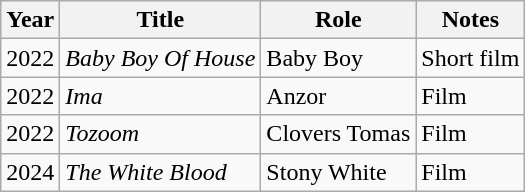<table class="wikitable sortable">
<tr>
<th>Year</th>
<th>Title</th>
<th>Role</th>
<th class="unsortable">Notes</th>
</tr>
<tr>
<td>2022</td>
<td><em>Baby Boy Of House</em></td>
<td>Baby Boy</td>
<td>Short film</td>
</tr>
<tr>
<td>2022</td>
<td><em>Ima</em></td>
<td>Anzor</td>
<td>Film</td>
</tr>
<tr>
<td>2022</td>
<td><em>Tozoom</em></td>
<td>Clovers Tomas</td>
<td>Film</td>
</tr>
<tr>
<td>2024</td>
<td><em>The White Blood</em></td>
<td>Stony White</td>
<td>Film</td>
</tr>
</table>
